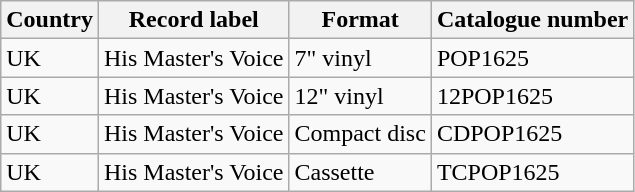<table class="wikitable">
<tr>
<th>Country</th>
<th>Record label</th>
<th>Format</th>
<th>Catalogue number</th>
</tr>
<tr>
<td>UK</td>
<td>His Master's Voice</td>
<td>7" vinyl</td>
<td>POP1625</td>
</tr>
<tr>
<td>UK</td>
<td>His Master's Voice</td>
<td>12" vinyl</td>
<td>12POP1625</td>
</tr>
<tr>
<td>UK</td>
<td>His Master's Voice</td>
<td>Compact disc</td>
<td>CDPOP1625</td>
</tr>
<tr>
<td>UK</td>
<td>His Master's Voice</td>
<td>Cassette</td>
<td>TCPOP1625</td>
</tr>
</table>
